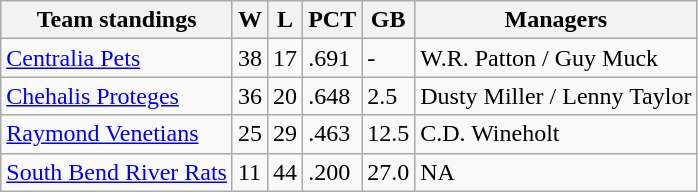<table class="wikitable">
<tr>
<th>Team standings</th>
<th>W</th>
<th>L</th>
<th>PCT</th>
<th>GB</th>
<th>Managers</th>
</tr>
<tr>
<td><a href='#'>Centralia Pets</a></td>
<td>38</td>
<td>17</td>
<td>.691</td>
<td>-</td>
<td>W.R. Patton / Guy Muck</td>
</tr>
<tr>
<td><a href='#'>Chehalis Proteges</a></td>
<td>36</td>
<td>20</td>
<td>.648</td>
<td>2.5</td>
<td>Dusty Miller / Lenny Taylor</td>
</tr>
<tr>
<td><a href='#'>Raymond Venetians</a></td>
<td>25</td>
<td>29</td>
<td>.463</td>
<td>12.5</td>
<td>C.D. Wineholt</td>
</tr>
<tr>
<td><a href='#'>South Bend River Rats</a></td>
<td>11</td>
<td>44</td>
<td>.200</td>
<td>27.0</td>
<td>NA</td>
</tr>
</table>
